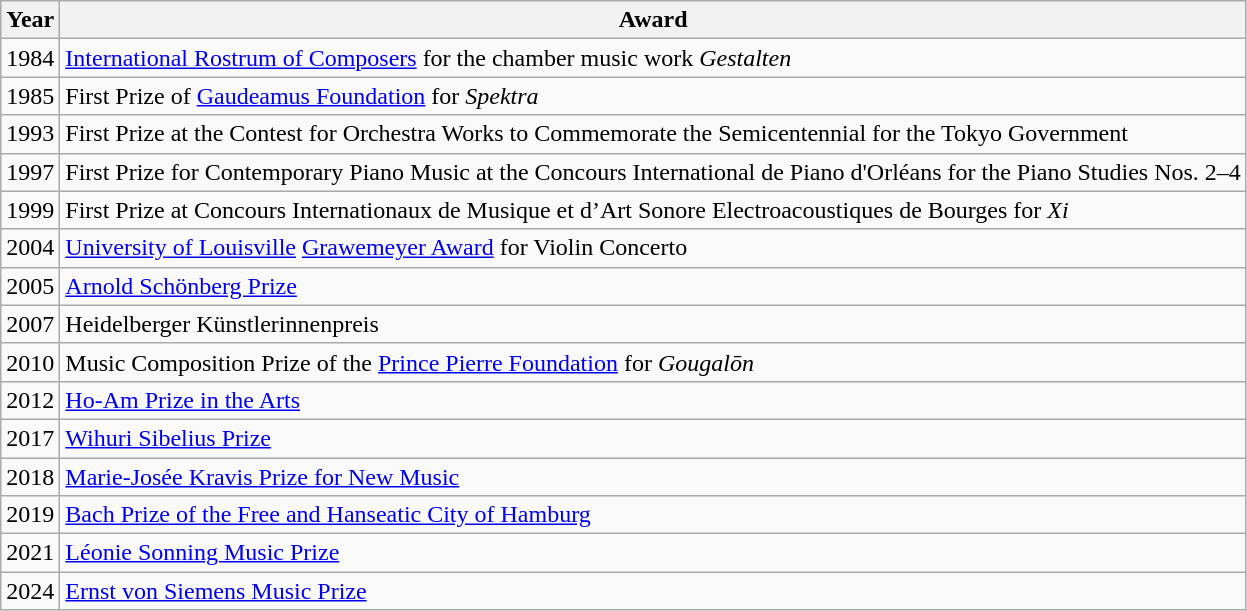<table class="wikitable">
<tr>
<th>Year</th>
<th>Award</th>
</tr>
<tr>
<td>1984</td>
<td><a href='#'>International Rostrum of Composers</a> for the chamber music work <em>Gestalten</em></td>
</tr>
<tr>
<td>1985</td>
<td>First Prize of <a href='#'>Gaudeamus Foundation</a> for <em>Spektra</em></td>
</tr>
<tr>
<td>1993</td>
<td>First Prize at the Contest for Orchestra Works to Commemorate the Semicentennial for the Tokyo Government</td>
</tr>
<tr>
<td>1997</td>
<td>First Prize for Contemporary Piano Music at the Concours International de Piano d'Orléans for the Piano Studies Nos. 2–4</td>
</tr>
<tr>
<td>1999</td>
<td>First Prize at Concours Internationaux de Musique et d’Art Sonore Electroacoustiques de Bourges for <em>Xi</em></td>
</tr>
<tr>
<td>2004</td>
<td><a href='#'>University of Louisville</a> <a href='#'>Grawemeyer Award</a> for Violin Concerto</td>
</tr>
<tr>
<td>2005</td>
<td><a href='#'>Arnold Schönberg Prize</a></td>
</tr>
<tr>
<td>2007</td>
<td>Heidelberger Künstlerinnenpreis</td>
</tr>
<tr>
<td>2010</td>
<td>Music Composition Prize of the <a href='#'>Prince Pierre Foundation</a> for <em>Gougalōn</em></td>
</tr>
<tr>
<td>2012</td>
<td><a href='#'>Ho-Am Prize in the Arts</a></td>
</tr>
<tr>
<td>2017</td>
<td><a href='#'>Wihuri Sibelius Prize</a></td>
</tr>
<tr>
<td>2018</td>
<td><a href='#'>Marie-Josée Kravis Prize for New Music</a></td>
</tr>
<tr>
<td>2019</td>
<td><a href='#'>Bach Prize of the Free and Hanseatic City of Hamburg</a></td>
</tr>
<tr>
<td>2021</td>
<td><a href='#'>Léonie Sonning Music Prize</a></td>
</tr>
<tr>
<td>2024</td>
<td><a href='#'>Ernst von Siemens Music Prize</a></td>
</tr>
</table>
